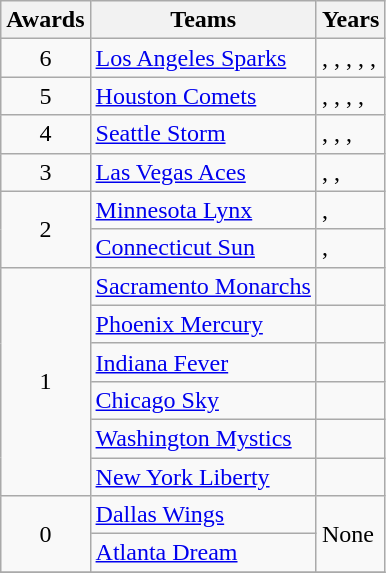<table class="wikitable sortable">
<tr>
<th>Awards</th>
<th>Teams</th>
<th>Years</th>
</tr>
<tr>
<td align=center>6</td>
<td><a href='#'>Los Angeles Sparks</a></td>
<td>, , , , , </td>
</tr>
<tr>
<td align=center>5</td>
<td><a href='#'>Houston Comets</a></td>
<td>, , , , </td>
</tr>
<tr>
<td align=center>4</td>
<td><a href='#'>Seattle Storm</a></td>
<td>, , , </td>
</tr>
<tr>
<td align=center>3</td>
<td><a href='#'>Las Vegas Aces</a></td>
<td>, , </td>
</tr>
<tr>
<td align=center rowspan=2>2</td>
<td><a href='#'>Minnesota Lynx</a></td>
<td>, </td>
</tr>
<tr>
<td><a href='#'>Connecticut Sun</a></td>
<td>, </td>
</tr>
<tr>
<td align=center rowspan=6>1</td>
<td><a href='#'>Sacramento Monarchs</a></td>
<td></td>
</tr>
<tr>
<td><a href='#'>Phoenix Mercury</a></td>
<td></td>
</tr>
<tr>
<td><a href='#'>Indiana Fever</a></td>
<td></td>
</tr>
<tr>
<td><a href='#'>Chicago Sky</a></td>
<td></td>
</tr>
<tr>
<td><a href='#'>Washington Mystics</a></td>
<td></td>
</tr>
<tr>
<td><a href='#'>New York Liberty</a></td>
<td></td>
</tr>
<tr>
<td align=center rowspan=2>0</td>
<td><a href='#'>Dallas Wings</a></td>
<td rowspan=2>None</td>
</tr>
<tr>
<td><a href='#'>Atlanta Dream</a></td>
</tr>
<tr>
</tr>
</table>
